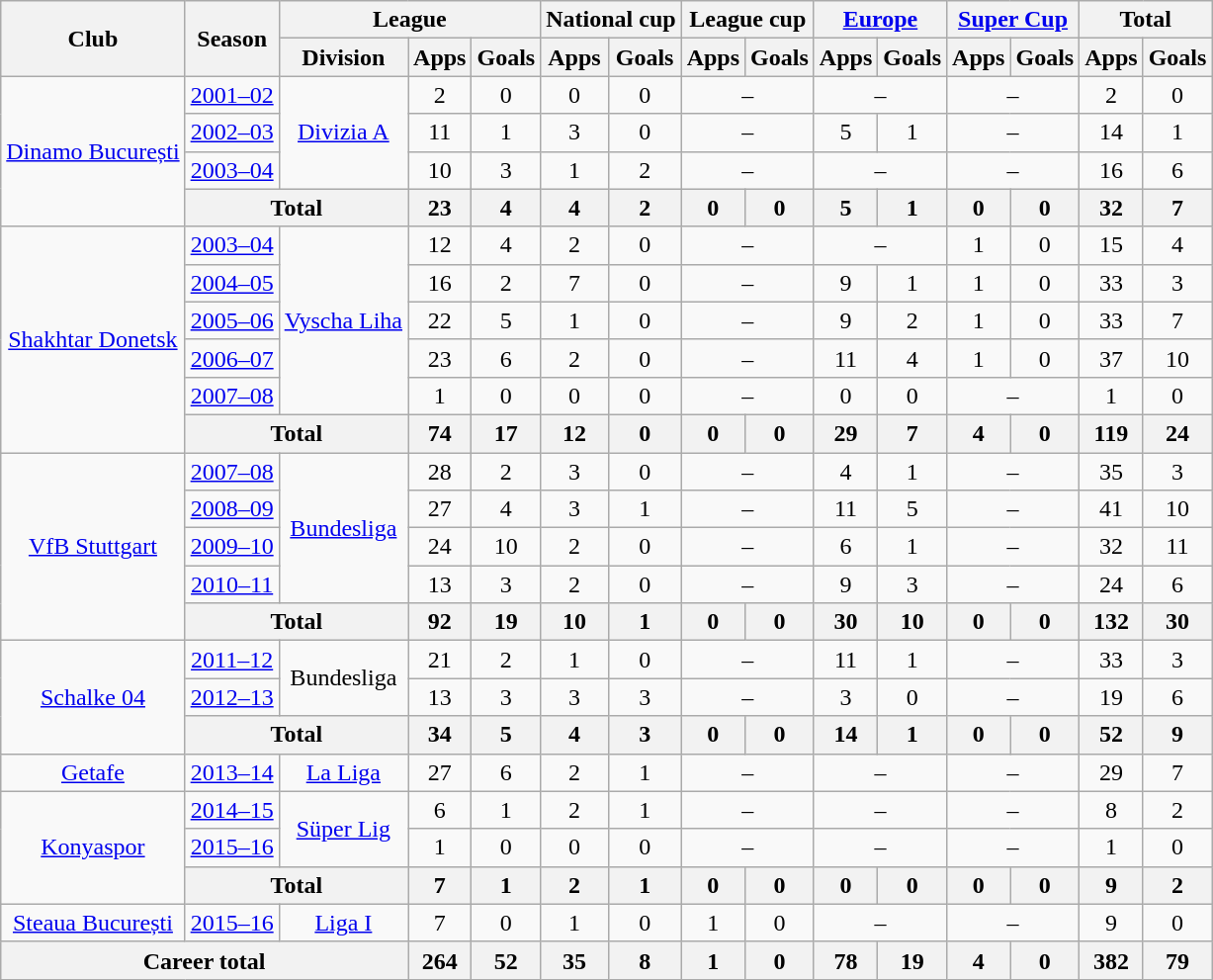<table class="wikitable" style="text-align:center">
<tr>
<th rowspan="2">Club</th>
<th rowspan="2">Season</th>
<th colspan="3">League</th>
<th colspan="2">National cup</th>
<th colspan="2">League cup</th>
<th colspan="2"><a href='#'>Europe</a></th>
<th colspan="2"><a href='#'>Super Cup</a></th>
<th colspan="2">Total</th>
</tr>
<tr>
<th>Division</th>
<th>Apps</th>
<th>Goals</th>
<th>Apps</th>
<th>Goals</th>
<th>Apps</th>
<th>Goals</th>
<th>Apps</th>
<th>Goals</th>
<th>Apps</th>
<th>Goals</th>
<th>Apps</th>
<th>Goals</th>
</tr>
<tr>
<td rowspan="4"><a href='#'>Dinamo București</a></td>
<td><a href='#'>2001–02</a></td>
<td rowspan="3"><a href='#'>Divizia A</a></td>
<td>2</td>
<td>0</td>
<td>0</td>
<td>0</td>
<td colspan="2">–</td>
<td colspan="2">–</td>
<td colspan="2">–</td>
<td>2</td>
<td>0</td>
</tr>
<tr>
<td><a href='#'>2002–03</a></td>
<td>11</td>
<td>1</td>
<td>3</td>
<td>0</td>
<td colspan="2">–</td>
<td>5</td>
<td>1</td>
<td colspan="2">–</td>
<td>14</td>
<td>1</td>
</tr>
<tr>
<td><a href='#'>2003–04</a></td>
<td>10</td>
<td>3</td>
<td>1</td>
<td>2</td>
<td colspan="2">–</td>
<td colspan="2">–</td>
<td colspan="2">–</td>
<td>16</td>
<td>6</td>
</tr>
<tr>
<th colspan="2">Total</th>
<th>23</th>
<th>4</th>
<th>4</th>
<th>2</th>
<th>0</th>
<th>0</th>
<th>5</th>
<th>1</th>
<th>0</th>
<th>0</th>
<th>32</th>
<th>7</th>
</tr>
<tr>
<td rowspan="6"><a href='#'>Shakhtar Donetsk</a></td>
<td><a href='#'>2003–04</a></td>
<td rowspan="5"><a href='#'>Vyscha Liha</a></td>
<td>12</td>
<td>4</td>
<td>2</td>
<td>0</td>
<td colspan="2">–</td>
<td colspan="2">–</td>
<td>1</td>
<td>0</td>
<td>15</td>
<td>4</td>
</tr>
<tr>
<td><a href='#'>2004–05</a></td>
<td>16</td>
<td>2</td>
<td>7</td>
<td>0</td>
<td colspan="2">–</td>
<td>9</td>
<td>1</td>
<td>1</td>
<td>0</td>
<td>33</td>
<td>3</td>
</tr>
<tr>
<td><a href='#'>2005–06</a></td>
<td>22</td>
<td>5</td>
<td>1</td>
<td>0</td>
<td colspan="2">–</td>
<td>9</td>
<td>2</td>
<td>1</td>
<td>0</td>
<td>33</td>
<td>7</td>
</tr>
<tr>
<td><a href='#'>2006–07</a></td>
<td>23</td>
<td>6</td>
<td>2</td>
<td>0</td>
<td colspan="2">–</td>
<td>11</td>
<td>4</td>
<td>1</td>
<td>0</td>
<td>37</td>
<td>10</td>
</tr>
<tr>
<td><a href='#'>2007–08</a></td>
<td>1</td>
<td>0</td>
<td>0</td>
<td>0</td>
<td colspan="2">–</td>
<td>0</td>
<td>0</td>
<td colspan="2">–</td>
<td>1</td>
<td>0</td>
</tr>
<tr>
<th colspan="2">Total</th>
<th>74</th>
<th>17</th>
<th>12</th>
<th>0</th>
<th>0</th>
<th>0</th>
<th>29</th>
<th>7</th>
<th>4</th>
<th>0</th>
<th>119</th>
<th>24</th>
</tr>
<tr>
<td rowspan="5"><a href='#'>VfB Stuttgart</a></td>
<td><a href='#'>2007–08</a></td>
<td rowspan="4"><a href='#'>Bundesliga</a></td>
<td>28</td>
<td>2</td>
<td>3</td>
<td>0</td>
<td colspan="2">–</td>
<td>4</td>
<td>1</td>
<td colspan="2">–</td>
<td>35</td>
<td>3</td>
</tr>
<tr>
<td><a href='#'>2008–09</a></td>
<td>27</td>
<td>4</td>
<td>3</td>
<td>1</td>
<td colspan="2">–</td>
<td>11</td>
<td>5</td>
<td colspan="2">–</td>
<td>41</td>
<td>10</td>
</tr>
<tr>
<td><a href='#'>2009–10</a></td>
<td>24</td>
<td>10</td>
<td>2</td>
<td>0</td>
<td colspan="2">–</td>
<td>6</td>
<td>1</td>
<td colspan="2">–</td>
<td>32</td>
<td>11</td>
</tr>
<tr>
<td><a href='#'>2010–11</a></td>
<td>13</td>
<td>3</td>
<td>2</td>
<td>0</td>
<td colspan="2">–</td>
<td>9</td>
<td>3</td>
<td colspan="2">–</td>
<td>24</td>
<td>6</td>
</tr>
<tr>
<th colspan="2">Total</th>
<th>92</th>
<th>19</th>
<th>10</th>
<th>1</th>
<th>0</th>
<th>0</th>
<th>30</th>
<th>10</th>
<th>0</th>
<th>0</th>
<th>132</th>
<th>30</th>
</tr>
<tr>
<td rowspan="3"><a href='#'>Schalke 04</a></td>
<td><a href='#'>2011–12</a></td>
<td rowspan="2">Bundesliga</td>
<td>21</td>
<td>2</td>
<td>1</td>
<td>0</td>
<td colspan="2">–</td>
<td>11</td>
<td>1</td>
<td colspan="2">–</td>
<td>33</td>
<td>3</td>
</tr>
<tr>
<td><a href='#'>2012–13</a></td>
<td>13</td>
<td>3</td>
<td>3</td>
<td>3</td>
<td colspan="2">–</td>
<td>3</td>
<td>0</td>
<td colspan="2">–</td>
<td>19</td>
<td>6</td>
</tr>
<tr>
<th colspan="2">Total</th>
<th>34</th>
<th>5</th>
<th>4</th>
<th>3</th>
<th>0</th>
<th>0</th>
<th>14</th>
<th>1</th>
<th>0</th>
<th>0</th>
<th>52</th>
<th>9</th>
</tr>
<tr>
<td><a href='#'>Getafe</a></td>
<td><a href='#'>2013–14</a></td>
<td><a href='#'>La Liga</a></td>
<td>27</td>
<td>6</td>
<td>2</td>
<td>1</td>
<td colspan="2">–</td>
<td colspan="2">–</td>
<td colspan="2">–</td>
<td>29</td>
<td>7</td>
</tr>
<tr>
<td rowspan="3"><a href='#'>Konyaspor</a></td>
<td><a href='#'>2014–15</a></td>
<td rowspan="2"><a href='#'>Süper Lig</a></td>
<td>6</td>
<td>1</td>
<td>2</td>
<td>1</td>
<td colspan="2">–</td>
<td colspan="2">–</td>
<td colspan="2">–</td>
<td>8</td>
<td>2</td>
</tr>
<tr>
<td><a href='#'>2015–16</a></td>
<td>1</td>
<td>0</td>
<td>0</td>
<td>0</td>
<td colspan="2">–</td>
<td colspan="2">–</td>
<td colspan="2">–</td>
<td>1</td>
<td>0</td>
</tr>
<tr>
<th colspan="2">Total</th>
<th>7</th>
<th>1</th>
<th>2</th>
<th>1</th>
<th>0</th>
<th>0</th>
<th>0</th>
<th>0</th>
<th>0</th>
<th>0</th>
<th>9</th>
<th>2</th>
</tr>
<tr>
<td><a href='#'>Steaua București</a></td>
<td><a href='#'>2015–16</a></td>
<td><a href='#'>Liga I</a></td>
<td>7</td>
<td>0</td>
<td>1</td>
<td>0</td>
<td>1</td>
<td>0</td>
<td colspan="2">–</td>
<td colspan="2">–</td>
<td>9</td>
<td>0</td>
</tr>
<tr>
<th colspan="3">Career total</th>
<th>264</th>
<th>52</th>
<th>35</th>
<th>8</th>
<th>1</th>
<th>0</th>
<th>78</th>
<th>19</th>
<th>4</th>
<th>0</th>
<th>382</th>
<th>79</th>
</tr>
</table>
